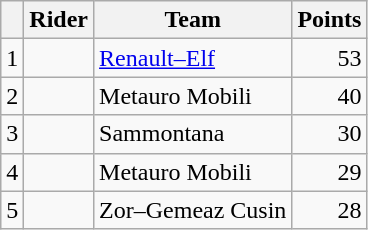<table class="wikitable">
<tr>
<th></th>
<th>Rider</th>
<th>Team</th>
<th>Points</th>
</tr>
<tr>
<td>1</td>
<td> </td>
<td><a href='#'>Renault–Elf</a></td>
<td align=right>53</td>
</tr>
<tr>
<td>2</td>
<td></td>
<td>Metauro Mobili</td>
<td align=right>40</td>
</tr>
<tr>
<td>3</td>
<td></td>
<td>Sammontana</td>
<td align=right>30</td>
</tr>
<tr>
<td>4</td>
<td></td>
<td>Metauro Mobili</td>
<td align=right>29</td>
</tr>
<tr>
<td>5</td>
<td></td>
<td>Zor–Gemeaz Cusin</td>
<td align=right>28</td>
</tr>
</table>
